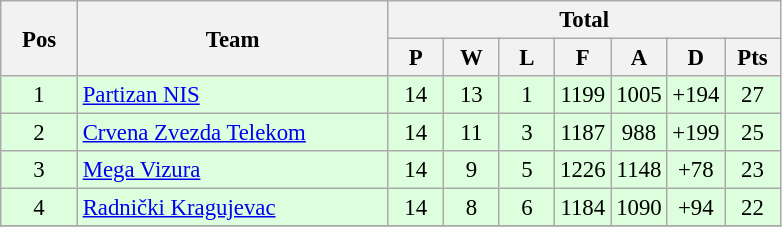<table class="wikitable sortable" style="text-align: center; font-size:95%">
<tr>
<th width="44" rowspan=2>Pos</th>
<th width="200" rowspan=2>Team</th>
<th colspan=7>Total</th>
</tr>
<tr>
<th width="30"><strong>P</strong></th>
<th width="30"><strong>W</strong></th>
<th width="30"><strong>L</strong></th>
<th width="30"><strong>F</strong></th>
<th width="30"><strong>A</strong></th>
<th width="30"><strong>D</strong></th>
<th width="30"><strong>Pts</strong></th>
</tr>
<tr style="background: #ddffdd">
<td>1</td>
<td align="left"><a href='#'>Partizan NIS</a></td>
<td>14</td>
<td>13</td>
<td>1</td>
<td>1199</td>
<td>1005</td>
<td>+194</td>
<td>27</td>
</tr>
<tr style="background: #ddffdd">
<td>2</td>
<td align="left"><a href='#'>Crvena Zvezda Telekom</a></td>
<td>14</td>
<td>11</td>
<td>3</td>
<td>1187</td>
<td>988</td>
<td>+199</td>
<td>25</td>
</tr>
<tr style="background: #ddffdd">
<td>3</td>
<td align="left"><a href='#'>Mega Vizura</a></td>
<td>14</td>
<td>9</td>
<td>5</td>
<td>1226</td>
<td>1148</td>
<td>+78</td>
<td>23</td>
</tr>
<tr style="background: #ddffdd">
<td>4</td>
<td align="left"><a href='#'>Radnički Kragujevac</a></td>
<td>14</td>
<td>8</td>
<td>6</td>
<td>1184</td>
<td>1090</td>
<td>+94</td>
<td>22</td>
</tr>
<tr>
</tr>
</table>
